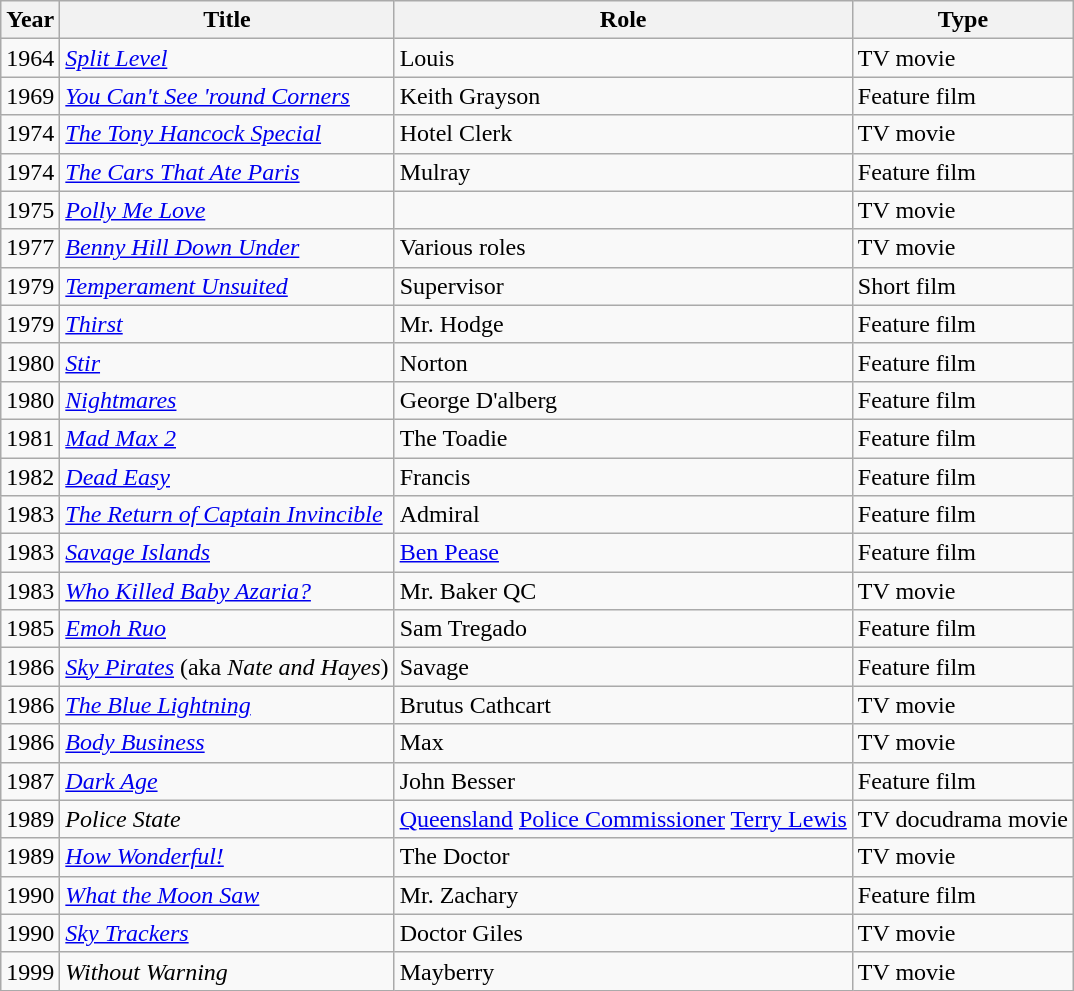<table class="wikitable">
<tr>
<th>Year</th>
<th>Title</th>
<th>Role</th>
<th>Type</th>
</tr>
<tr>
<td>1964</td>
<td><em><a href='#'>Split Level</a></em></td>
<td>Louis</td>
<td>TV movie</td>
</tr>
<tr>
<td>1969</td>
<td><em><a href='#'>You Can't See 'round Corners</a></em></td>
<td>Keith Grayson</td>
<td>Feature film</td>
</tr>
<tr>
<td>1974</td>
<td><em><a href='#'>The Tony Hancock Special</a></em></td>
<td>Hotel Clerk</td>
<td>TV movie</td>
</tr>
<tr>
<td>1974</td>
<td><em><a href='#'>The Cars That Ate Paris</a></em></td>
<td>Mulray</td>
<td>Feature film</td>
</tr>
<tr>
<td>1975</td>
<td><em><a href='#'>Polly Me Love</a></em></td>
<td></td>
<td>TV movie</td>
</tr>
<tr>
<td>1977</td>
<td><em><a href='#'>Benny Hill Down Under</a></em></td>
<td>Various roles</td>
<td>TV movie</td>
</tr>
<tr>
<td>1979</td>
<td><em><a href='#'>Temperament Unsuited</a></em></td>
<td>Supervisor</td>
<td>Short film</td>
</tr>
<tr>
<td>1979</td>
<td><em><a href='#'>Thirst</a></em></td>
<td>Mr. Hodge</td>
<td>Feature film</td>
</tr>
<tr>
<td>1980</td>
<td><em><a href='#'>Stir</a></em></td>
<td>Norton</td>
<td>Feature film</td>
</tr>
<tr>
<td>1980</td>
<td><em><a href='#'>Nightmares</a></em></td>
<td>George D'alberg</td>
<td>Feature film</td>
</tr>
<tr>
<td>1981</td>
<td><em><a href='#'>Mad Max 2</a></em></td>
<td>The Toadie</td>
<td>Feature film</td>
</tr>
<tr>
<td>1982</td>
<td><em><a href='#'>Dead Easy</a></em></td>
<td>Francis</td>
<td>Feature film</td>
</tr>
<tr>
<td>1983</td>
<td><em><a href='#'>The Return of Captain Invincible</a></em></td>
<td>Admiral</td>
<td>Feature film</td>
</tr>
<tr>
<td>1983</td>
<td><em><a href='#'>Savage Islands</a></em></td>
<td><a href='#'>Ben Pease</a></td>
<td>Feature film</td>
</tr>
<tr>
<td>1983</td>
<td><em><a href='#'>Who Killed Baby Azaria?</a></em></td>
<td>Mr. Baker QC</td>
<td>TV movie</td>
</tr>
<tr>
<td>1985</td>
<td><em><a href='#'>Emoh Ruo</a></em></td>
<td>Sam Tregado</td>
<td>Feature film</td>
</tr>
<tr>
<td>1986</td>
<td><em><a href='#'>Sky Pirates</a></em> (aka <em>Nate and Hayes</em>)</td>
<td>Savage</td>
<td>Feature film</td>
</tr>
<tr>
<td>1986</td>
<td><em><a href='#'>The Blue Lightning</a></em></td>
<td>Brutus Cathcart</td>
<td>TV movie</td>
</tr>
<tr>
<td>1986</td>
<td><em><a href='#'>Body Business</a></em></td>
<td>Max</td>
<td>TV movie</td>
</tr>
<tr>
<td>1987</td>
<td><em><a href='#'>Dark Age</a></em></td>
<td>John Besser</td>
<td>Feature film</td>
</tr>
<tr>
<td>1989</td>
<td><em>Police State</em></td>
<td><a href='#'>Queensland</a> <a href='#'>Police Commissioner</a> <a href='#'>Terry Lewis</a></td>
<td>TV docudrama movie</td>
</tr>
<tr>
<td>1989</td>
<td><em><a href='#'>How Wonderful!</a></em></td>
<td>The Doctor</td>
<td>TV movie</td>
</tr>
<tr>
<td>1990</td>
<td><em><a href='#'>What the Moon Saw</a></em></td>
<td>Mr. Zachary</td>
<td>Feature film</td>
</tr>
<tr>
<td>1990</td>
<td><em><a href='#'>Sky Trackers</a></em></td>
<td>Doctor Giles</td>
<td>TV movie</td>
</tr>
<tr>
<td>1999</td>
<td><em>Without Warning</em></td>
<td>Mayberry</td>
<td>TV movie</td>
</tr>
</table>
